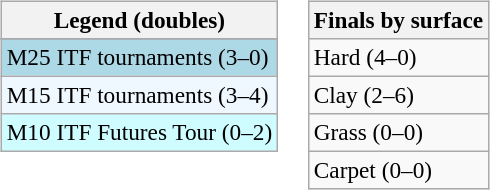<table>
<tr valign=top>
<td><br><table class=wikitable style=font-size:97%>
<tr>
<th>Legend (doubles)</th>
</tr>
<tr bgcolor=e5d1cb>
</tr>
<tr style="background:lightblue;">
<td>M25 ITF tournaments (3–0)</td>
</tr>
<tr style="background:#f0f8ff;">
<td>M15 ITF tournaments (3–4)</td>
</tr>
<tr bgcolor=cffcff>
<td>M10 ITF Futures Tour (0–2)</td>
</tr>
</table>
</td>
<td><br><table class="wikitable" style=font-size:97%>
<tr>
<th>Finals by surface</th>
</tr>
<tr>
<td>Hard (4–0)</td>
</tr>
<tr>
<td>Clay (2–6)</td>
</tr>
<tr>
<td>Grass (0–0)</td>
</tr>
<tr>
<td>Carpet (0–0)</td>
</tr>
</table>
</td>
</tr>
</table>
